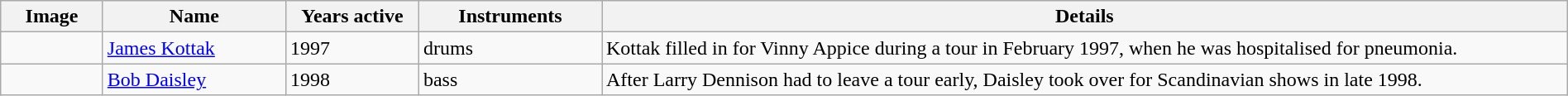<table class="wikitable" border="1" width=100%>
<tr>
<th width="75">Image</th>
<th width="140">Name</th>
<th width="100">Years active</th>
<th width="140">Instruments</th>
<th>Details</th>
</tr>
<tr>
<td></td>
<td><a href='#'>James Kottak</a></td>
<td>1997 </td>
<td>drums</td>
<td>Kottak filled in for Vinny Appice during a tour in February 1997, when he was hospitalised for pneumonia.</td>
</tr>
<tr>
<td></td>
<td><a href='#'>Bob Daisley</a></td>
<td>1998</td>
<td>bass</td>
<td>After Larry Dennison had to leave a tour early, Daisley took over for Scandinavian shows in late 1998.</td>
</tr>
</table>
